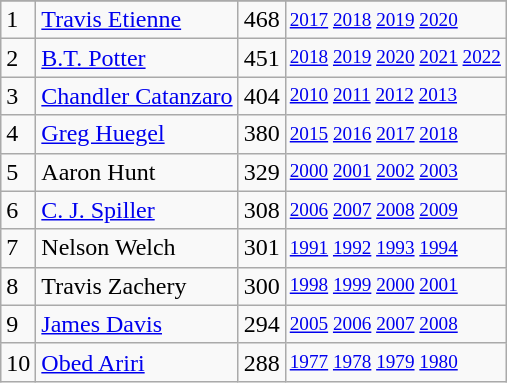<table class="wikitable">
<tr>
</tr>
<tr>
<td>1</td>
<td><a href='#'>Travis Etienne</a></td>
<td><abbr>468</abbr></td>
<td style="font-size:80%;"><a href='#'>2017</a> <a href='#'>2018</a> <a href='#'>2019</a> <a href='#'>2020</a></td>
</tr>
<tr>
<td>2</td>
<td><a href='#'>B.T. Potter</a></td>
<td><abbr>451</abbr></td>
<td style="font-size:80%;"><a href='#'>2018</a> <a href='#'>2019</a> <a href='#'>2020</a> <a href='#'>2021</a> <a href='#'>2022</a></td>
</tr>
<tr>
<td>3</td>
<td><a href='#'>Chandler Catanzaro</a></td>
<td><abbr>404</abbr></td>
<td style="font-size:80%;"><a href='#'>2010</a> <a href='#'>2011</a> <a href='#'>2012</a> <a href='#'>2013</a></td>
</tr>
<tr>
<td>4</td>
<td><a href='#'>Greg Huegel</a></td>
<td><abbr>380</abbr></td>
<td style="font-size:80%;"><a href='#'>2015</a> <a href='#'>2016</a> <a href='#'>2017</a> <a href='#'>2018</a></td>
</tr>
<tr>
<td>5</td>
<td>Aaron Hunt</td>
<td><abbr>329</abbr></td>
<td style="font-size:80%;"><a href='#'>2000</a> <a href='#'>2001</a> <a href='#'>2002</a> <a href='#'>2003</a></td>
</tr>
<tr>
<td>6</td>
<td><a href='#'>C. J. Spiller</a></td>
<td><abbr>308</abbr></td>
<td style="font-size:80%;"><a href='#'>2006</a> <a href='#'>2007</a> <a href='#'>2008</a> <a href='#'>2009</a></td>
</tr>
<tr>
<td>7</td>
<td>Nelson Welch</td>
<td><abbr>301</abbr></td>
<td style="font-size:80%;"><a href='#'>1991</a> <a href='#'>1992</a> <a href='#'>1993</a> <a href='#'>1994</a></td>
</tr>
<tr>
<td>8</td>
<td>Travis Zachery</td>
<td><abbr>300</abbr></td>
<td style="font-size:80%;"><a href='#'>1998</a> <a href='#'>1999</a> <a href='#'>2000</a> <a href='#'>2001</a></td>
</tr>
<tr>
<td>9</td>
<td><a href='#'>James Davis</a></td>
<td><abbr>294</abbr></td>
<td style="font-size:80%;"><a href='#'>2005</a> <a href='#'>2006</a> <a href='#'>2007</a> <a href='#'>2008</a></td>
</tr>
<tr>
<td>10</td>
<td><a href='#'>Obed Ariri</a></td>
<td><abbr>288</abbr></td>
<td style="font-size:80%;"><a href='#'>1977</a> <a href='#'>1978</a> <a href='#'>1979</a> <a href='#'>1980</a></td>
</tr>
</table>
